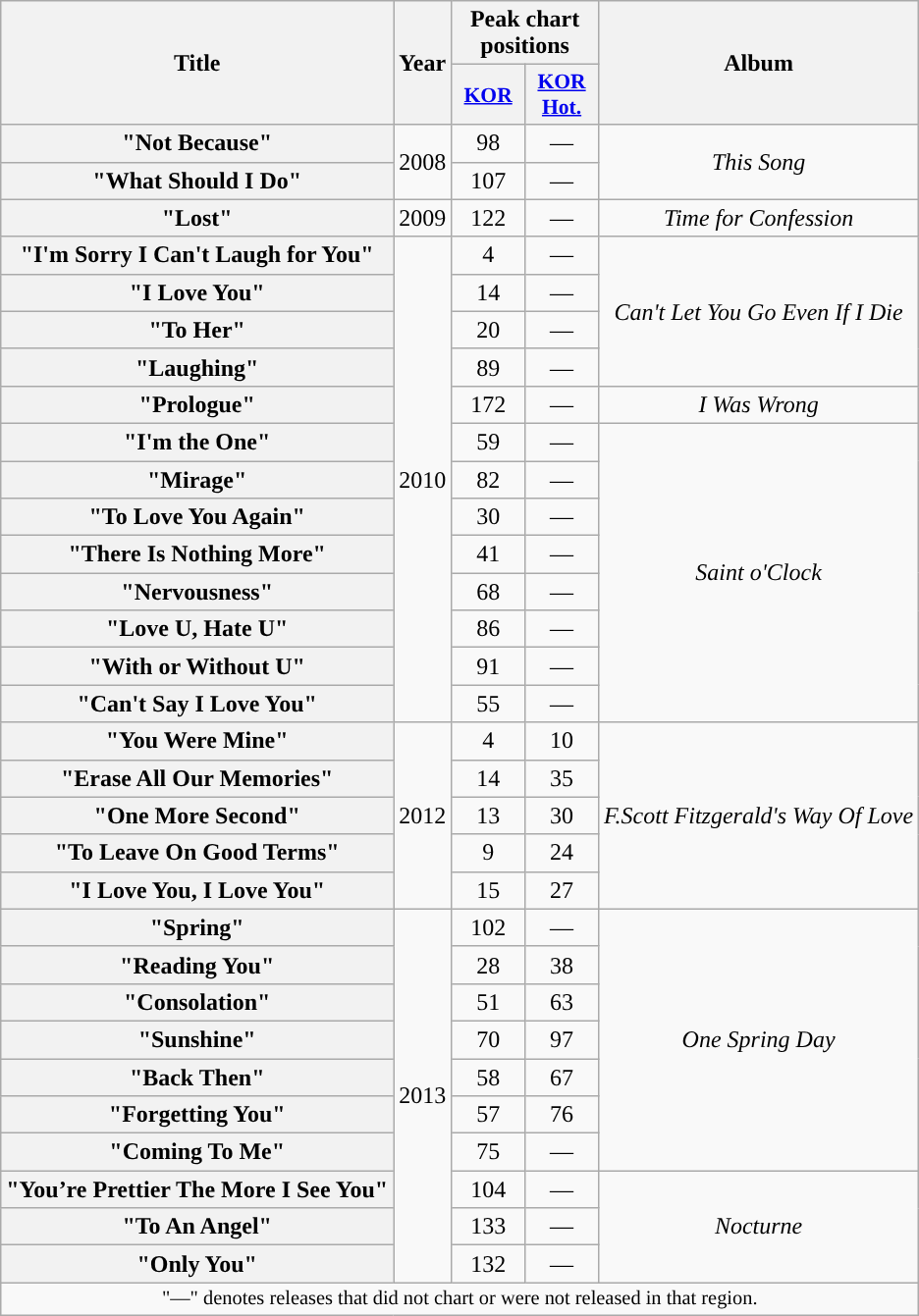<table class="wikitable plainrowheaders" style="text-align:center;">
<tr>
<th scope="col" rowspan="2">Title</th>
<th scope="col" rowspan="2">Year</th>
<th scope="col" colspan="2">Peak chart positions</th>
<th scope="col" rowspan="2">Album</th>
</tr>
<tr>
<th scope="col" style="width:3em;font-size:90%"><a href='#'>KOR</a><br></th>
<th scope="col" style="width:3em;font-size:90%"><a href='#'>KOR Hot.</a><br></th>
</tr>
<tr>
<th scope="row">"Not Because"</th>
<td rowspan="2">2008</td>
<td>98</td>
<td>—</td>
<td rowspan="2"><em>This Song</em></td>
</tr>
<tr>
<th scope="row">"What Should I Do"</th>
<td>107</td>
<td>—</td>
</tr>
<tr>
<th scope="row">"Lost"</th>
<td>2009</td>
<td>122</td>
<td>—</td>
<td><em>Time for Confession</em></td>
</tr>
<tr>
<th scope="row">"I'm Sorry I Can't Laugh for You"</th>
<td rowspan="13">2010</td>
<td>4</td>
<td>—</td>
<td rowspan="4"><em>Can't Let You Go Even If I Die</em></td>
</tr>
<tr>
<th scope="row">"I Love You"</th>
<td>14</td>
<td>—</td>
</tr>
<tr>
<th scope="row">"To Her"</th>
<td>20</td>
<td>—</td>
</tr>
<tr>
<th scope="row">"Laughing"</th>
<td>89</td>
<td>—</td>
</tr>
<tr>
<th scope="row">"Prologue"</th>
<td>172</td>
<td>—</td>
<td><em>I Was Wrong</em></td>
</tr>
<tr>
<th scope="row">"I'm the One"</th>
<td>59</td>
<td>—</td>
<td rowspan="8"><em>Saint o'Clock</em></td>
</tr>
<tr>
<th scope="row">"Mirage"</th>
<td>82</td>
<td>—</td>
</tr>
<tr>
<th scope="row">"To Love You Again"</th>
<td>30</td>
<td>—</td>
</tr>
<tr>
<th scope="row">"There Is Nothing More"</th>
<td>41</td>
<td>—</td>
</tr>
<tr>
<th scope="row">"Nervousness"</th>
<td>68</td>
<td>—</td>
</tr>
<tr>
<th scope="row">"Love U, Hate U"</th>
<td>86</td>
<td>—</td>
</tr>
<tr>
<th scope="row">"With or Without U"</th>
<td>91</td>
<td>—</td>
</tr>
<tr>
<th scope="row">"Can't Say I Love You"</th>
<td>55</td>
<td>—</td>
</tr>
<tr>
<th scope="row">"You Were Mine"</th>
<td rowspan="5">2012</td>
<td>4</td>
<td>10</td>
<td rowspan="5"><em>F.Scott Fitzgerald's Way Of Love</em></td>
</tr>
<tr>
<th scope="row">"Erase All Our Memories"</th>
<td>14</td>
<td>35</td>
</tr>
<tr>
<th scope="row">"One More Second"</th>
<td>13</td>
<td>30</td>
</tr>
<tr>
<th scope="row">"To Leave On Good Terms"</th>
<td>9</td>
<td>24</td>
</tr>
<tr>
<th scope="row">"I Love You, I Love You"</th>
<td>15</td>
<td>27</td>
</tr>
<tr>
<th scope="row">"Spring"</th>
<td rowspan="10">2013</td>
<td>102</td>
<td>—</td>
<td rowspan="7"><em>One Spring Day</em></td>
</tr>
<tr>
<th scope="row">"Reading You"</th>
<td>28</td>
<td>38</td>
</tr>
<tr>
<th scope="row">"Consolation"</th>
<td>51</td>
<td>63</td>
</tr>
<tr>
<th scope="row">"Sunshine"</th>
<td>70</td>
<td>97</td>
</tr>
<tr>
<th scope="row">"Back Then"</th>
<td>58</td>
<td>67</td>
</tr>
<tr>
<th scope="row">"Forgetting You"</th>
<td>57</td>
<td>76</td>
</tr>
<tr>
<th scope="row">"Coming To Me"</th>
<td>75</td>
<td>—</td>
</tr>
<tr>
<th scope="row">"You’re Prettier The More I See You"</th>
<td>104</td>
<td>—</td>
<td rowspan="3"><em>Nocturne</em></td>
</tr>
<tr>
<th scope="row">"To An Angel"</th>
<td>133</td>
<td>—</td>
</tr>
<tr>
<th scope="row">"Only You"</th>
<td>132</td>
<td>—</td>
</tr>
<tr>
<td colspan="5" style="font-size:85%">"—" denotes releases that did not chart or were not released in that region.</td>
</tr>
</table>
